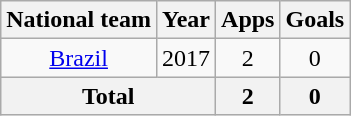<table class="wikitable" style="text-align:center">
<tr>
<th>National team</th>
<th>Year</th>
<th>Apps</th>
<th>Goals</th>
</tr>
<tr>
<td rowspan="1"><a href='#'>Brazil</a></td>
<td>2017</td>
<td>2</td>
<td>0</td>
</tr>
<tr>
<th colspan="2">Total</th>
<th>2</th>
<th>0</th>
</tr>
</table>
